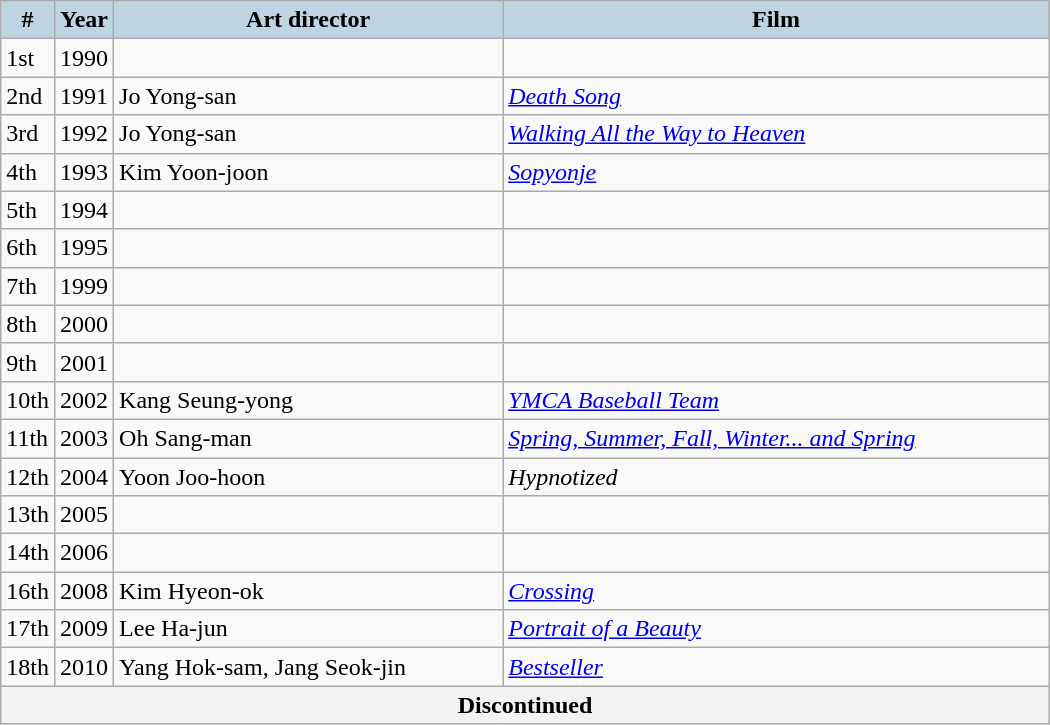<table class="wikitable" style="width:700px">
<tr>
<th style="background:#BED5E1; width:10px">#</th>
<th style="background:#BED5E1; width:10px">Year</th>
<th style="background:#BED5E1;">Art director</th>
<th style="background:#BED5E1;">Film</th>
</tr>
<tr>
<td>1st</td>
<td>1990</td>
<td></td>
<td></td>
</tr>
<tr>
<td>2nd</td>
<td>1991</td>
<td>Jo Yong-san</td>
<td><em><a href='#'>Death Song</a></em></td>
</tr>
<tr>
<td>3rd</td>
<td>1992</td>
<td>Jo Yong-san</td>
<td><em><a href='#'>Walking All the Way to Heaven</a></em></td>
</tr>
<tr>
<td>4th</td>
<td>1993</td>
<td>Kim Yoon-joon</td>
<td><em><a href='#'>Sopyonje</a></em></td>
</tr>
<tr>
<td>5th</td>
<td>1994</td>
<td></td>
<td></td>
</tr>
<tr>
<td>6th</td>
<td>1995</td>
<td></td>
<td></td>
</tr>
<tr>
<td>7th</td>
<td>1999</td>
<td></td>
<td></td>
</tr>
<tr>
<td>8th</td>
<td>2000</td>
<td></td>
<td></td>
</tr>
<tr>
<td>9th</td>
<td>2001</td>
<td></td>
<td></td>
</tr>
<tr>
<td>10th</td>
<td>2002</td>
<td>Kang Seung-yong</td>
<td><em><a href='#'>YMCA Baseball Team</a></em></td>
</tr>
<tr>
<td>11th</td>
<td>2003</td>
<td>Oh Sang-man</td>
<td><em><a href='#'>Spring, Summer, Fall, Winter... and Spring</a></em></td>
</tr>
<tr>
<td>12th</td>
<td>2004</td>
<td>Yoon Joo-hoon</td>
<td><em>Hypnotized</em></td>
</tr>
<tr>
<td>13th</td>
<td>2005</td>
<td></td>
<td></td>
</tr>
<tr>
<td>14th</td>
<td>2006</td>
<td></td>
<td></td>
</tr>
<tr>
<td>16th</td>
<td>2008</td>
<td>Kim Hyeon-ok</td>
<td><em><a href='#'>Crossing</a></em></td>
</tr>
<tr>
<td>17th</td>
<td>2009</td>
<td>Lee Ha-jun</td>
<td><em><a href='#'>Portrait of a Beauty</a></em></td>
</tr>
<tr>
<td>18th</td>
<td>2010</td>
<td>Yang Hok-sam, Jang Seok-jin</td>
<td><em><a href='#'>Bestseller</a></em></td>
</tr>
<tr align=center>
<th colspan="4">Discontinued</th>
</tr>
</table>
